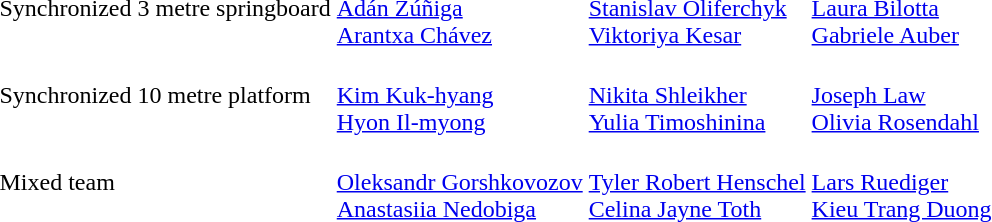<table>
<tr>
<td>Synchronized 3 metre springboard<br></td>
<td><br><a href='#'>Adán Zúñiga</a><br><a href='#'>Arantxa Chávez</a></td>
<td><br><a href='#'>Stanislav Oliferchyk</a><br><a href='#'>Viktoriya Kesar</a></td>
<td><br><a href='#'>Laura Bilotta</a><br><a href='#'>Gabriele Auber</a></td>
</tr>
<tr>
<td>Synchronized 10 metre platform<br></td>
<td><br><a href='#'>Kim Kuk-hyang</a><br><a href='#'>Hyon Il-myong</a></td>
<td><br><a href='#'>Nikita Shleikher</a><br><a href='#'>Yulia Timoshinina</a></td>
<td><br><a href='#'>Joseph Law</a><br><a href='#'>Olivia Rosendahl</a></td>
</tr>
<tr>
<td>Mixed team<br></td>
<td><br><a href='#'>Oleksandr Gorshkovozov</a><br><a href='#'>Anastasiia Nedobiga</a></td>
<td><br><a href='#'>Tyler Robert Henschel</a><br><a href='#'>Celina Jayne Toth</a></td>
<td><br><a href='#'>Lars Ruediger</a><br><a href='#'>Kieu Trang Duong</a></td>
</tr>
</table>
